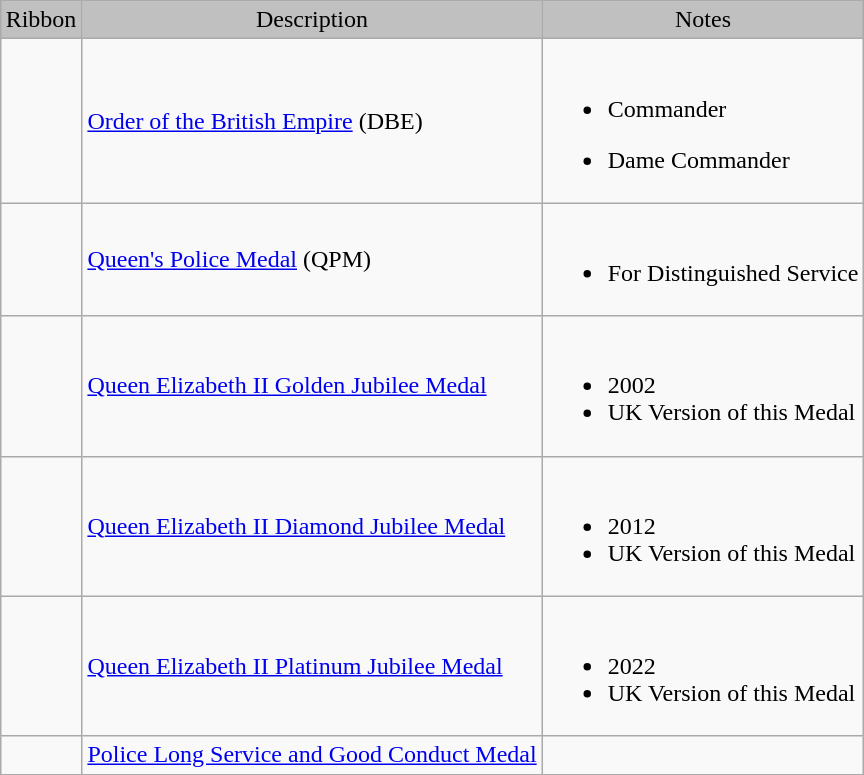<table class="wikitable" style="margin:auto;">
<tr style="background:silver;" align="center">
<td>Ribbon</td>
<td>Description</td>
<td>Notes</td>
</tr>
<tr>
<td></td>
<td><a href='#'>Order of the British Empire</a> (DBE)</td>
<td><br><ul><li>Commander</li></ul><ul><li>Dame Commander</li></ul></td>
</tr>
<tr>
<td></td>
<td><a href='#'>Queen's Police Medal</a> (QPM)</td>
<td><br><ul><li>For Distinguished Service</li></ul></td>
</tr>
<tr>
<td></td>
<td><a href='#'>Queen Elizabeth II Golden Jubilee Medal</a></td>
<td><br><ul><li>2002</li><li>UK Version of this Medal</li></ul></td>
</tr>
<tr>
<td></td>
<td><a href='#'>Queen Elizabeth II Diamond Jubilee Medal</a></td>
<td><br><ul><li>2012</li><li>UK Version of this Medal</li></ul></td>
</tr>
<tr>
<td></td>
<td><a href='#'>Queen Elizabeth II Platinum Jubilee Medal</a></td>
<td><br><ul><li>2022</li><li>UK Version of this Medal</li></ul></td>
</tr>
<tr>
<td></td>
<td><a href='#'>Police Long Service and Good Conduct Medal</a></td>
<td></td>
</tr>
<tr>
</tr>
</table>
